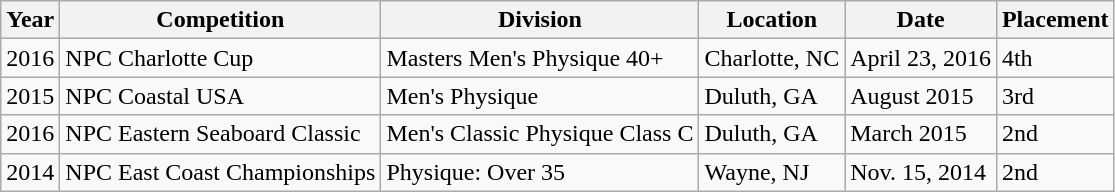<table class="wikitable">
<tr>
<th>Year</th>
<th>Competition</th>
<th>Division</th>
<th>Location</th>
<th>Date</th>
<th>Placement</th>
</tr>
<tr>
<td>2016</td>
<td>NPC Charlotte Cup</td>
<td>Masters Men's Physique 40+</td>
<td>Charlotte, NC</td>
<td>April 23, 2016</td>
<td>4th</td>
</tr>
<tr>
<td>2015</td>
<td>NPC Coastal USA</td>
<td>Men's Physique</td>
<td>Duluth, GA</td>
<td>August 2015</td>
<td>3rd</td>
</tr>
<tr>
<td>2016</td>
<td>NPC Eastern Seaboard Classic</td>
<td>Men's Classic Physique Class C</td>
<td>Duluth, GA</td>
<td>March 2015</td>
<td>2nd</td>
</tr>
<tr>
<td>2014</td>
<td>NPC East Coast Championships</td>
<td>Physique: Over 35</td>
<td>Wayne, NJ</td>
<td>Nov. 15, 2014</td>
<td>2nd</td>
</tr>
</table>
